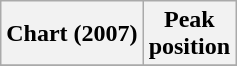<table class="wikitable plainrowheaders" style="text-align:center">
<tr>
<th scope="col">Chart (2007)</th>
<th scope="col">Peak<br>position</th>
</tr>
<tr>
</tr>
</table>
